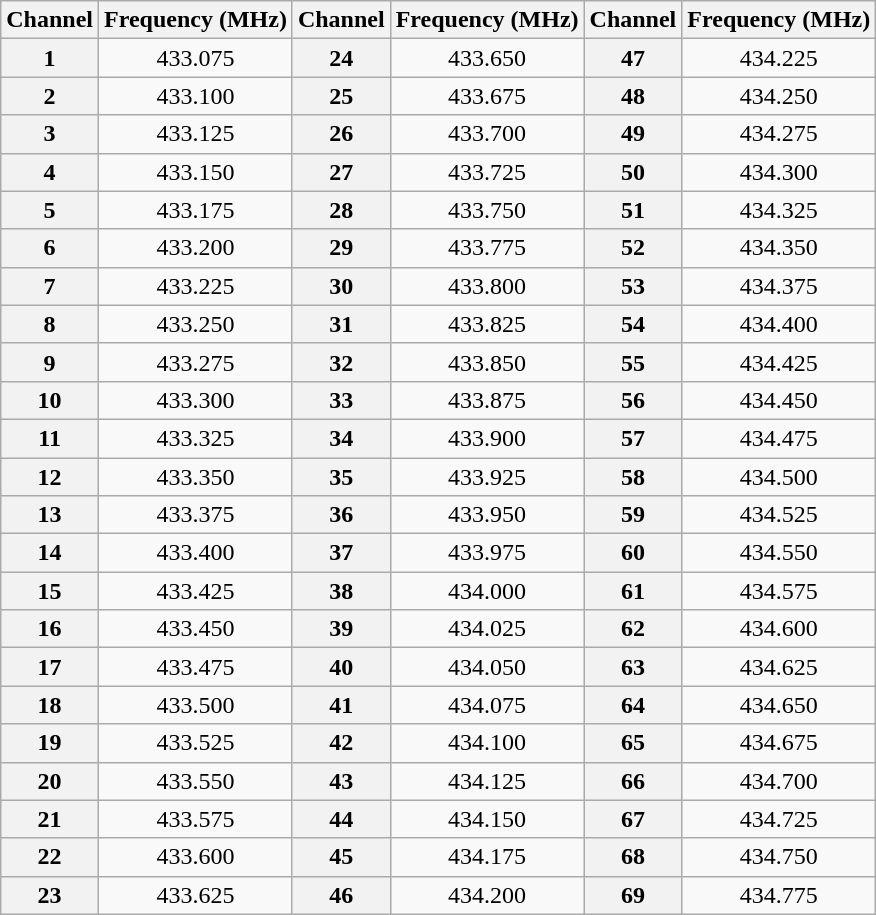<table class="wikitable">
<tr>
<th>Channel</th>
<th>Frequency (MHz)</th>
<th>Channel</th>
<th>Frequency (MHz)</th>
<th>Channel</th>
<th>Frequency (MHz)</th>
</tr>
<tr align="center">
<th>1</th>
<td>433.075</td>
<th>24</th>
<td>433.650</td>
<th>47</th>
<td>434.225</td>
</tr>
<tr align="center">
<th>2</th>
<td>433.100</td>
<th>25</th>
<td>433.675</td>
<th>48</th>
<td>434.250</td>
</tr>
<tr align="center">
<th>3</th>
<td>433.125</td>
<th>26</th>
<td>433.700</td>
<th>49</th>
<td>434.275</td>
</tr>
<tr align="center">
<th>4</th>
<td>433.150</td>
<th>27</th>
<td>433.725</td>
<th>50</th>
<td>434.300</td>
</tr>
<tr align="center">
<th>5</th>
<td>433.175</td>
<th>28</th>
<td>433.750</td>
<th>51</th>
<td>434.325</td>
</tr>
<tr align="center">
<th>6</th>
<td>433.200</td>
<th>29</th>
<td>433.775</td>
<th>52</th>
<td>434.350</td>
</tr>
<tr align="center">
<th>7</th>
<td>433.225</td>
<th>30</th>
<td>433.800</td>
<th>53</th>
<td>434.375</td>
</tr>
<tr align="center">
<th>8</th>
<td>433.250</td>
<th>31</th>
<td>433.825</td>
<th>54</th>
<td>434.400</td>
</tr>
<tr align="center">
<th>9</th>
<td>433.275</td>
<th>32</th>
<td>433.850</td>
<th>55</th>
<td>434.425</td>
</tr>
<tr align="center">
<th>10</th>
<td>433.300</td>
<th>33</th>
<td>433.875</td>
<th>56</th>
<td>434.450</td>
</tr>
<tr align="center">
<th>11</th>
<td>433.325</td>
<th>34</th>
<td>433.900</td>
<th>57</th>
<td>434.475</td>
</tr>
<tr align="center">
<th>12</th>
<td>433.350</td>
<th>35</th>
<td>433.925</td>
<th>58</th>
<td>434.500</td>
</tr>
<tr align="center">
<th>13</th>
<td>433.375</td>
<th>36</th>
<td>433.950</td>
<th>59</th>
<td>434.525</td>
</tr>
<tr align="center">
<th>14</th>
<td>433.400</td>
<th>37</th>
<td>433.975</td>
<th>60</th>
<td>434.550</td>
</tr>
<tr align="center">
<th>15</th>
<td>433.425</td>
<th>38</th>
<td>434.000</td>
<th>61</th>
<td>434.575</td>
</tr>
<tr align="center">
<th>16</th>
<td>433.450</td>
<th>39</th>
<td>434.025</td>
<th>62</th>
<td>434.600</td>
</tr>
<tr align="center">
<th>17</th>
<td>433.475</td>
<th>40</th>
<td>434.050</td>
<th>63</th>
<td>434.625</td>
</tr>
<tr align="center">
<th>18</th>
<td>433.500</td>
<th>41</th>
<td>434.075</td>
<th>64</th>
<td>434.650</td>
</tr>
<tr align="center">
<th>19</th>
<td>433.525</td>
<th>42</th>
<td>434.100</td>
<th>65</th>
<td>434.675</td>
</tr>
<tr align="center">
<th>20</th>
<td>433.550</td>
<th>43</th>
<td>434.125</td>
<th>66</th>
<td>434.700</td>
</tr>
<tr align="center">
<th>21</th>
<td>433.575</td>
<th>44</th>
<td>434.150</td>
<th>67</th>
<td>434.725</td>
</tr>
<tr align="center">
<th>22</th>
<td>433.600</td>
<th>45</th>
<td>434.175</td>
<th>68</th>
<td>434.750</td>
</tr>
<tr align="center">
<th>23</th>
<td>433.625</td>
<th>46</th>
<td>434.200</td>
<th>69</th>
<td>434.775</td>
</tr>
</table>
